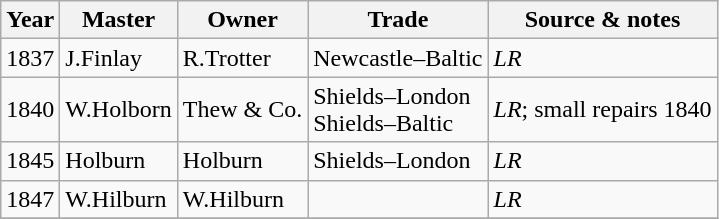<table class=" wikitable">
<tr>
<th>Year</th>
<th>Master</th>
<th>Owner</th>
<th>Trade</th>
<th>Source & notes</th>
</tr>
<tr>
<td>1837</td>
<td>J.Finlay</td>
<td>R.Trotter</td>
<td>Newcastle–Baltic</td>
<td><em>LR</em></td>
</tr>
<tr>
<td>1840</td>
<td>W.Holborn</td>
<td>Thew & Co.</td>
<td>Shields–London<br>Shields–Baltic</td>
<td><em>LR</em>; small repairs 1840</td>
</tr>
<tr>
<td>1845</td>
<td>Holburn</td>
<td>Holburn</td>
<td>Shields–London</td>
<td><em>LR</em></td>
</tr>
<tr>
<td>1847</td>
<td>W.Hilburn</td>
<td>W.Hilburn</td>
<td></td>
<td><em>LR</em></td>
</tr>
<tr>
</tr>
</table>
